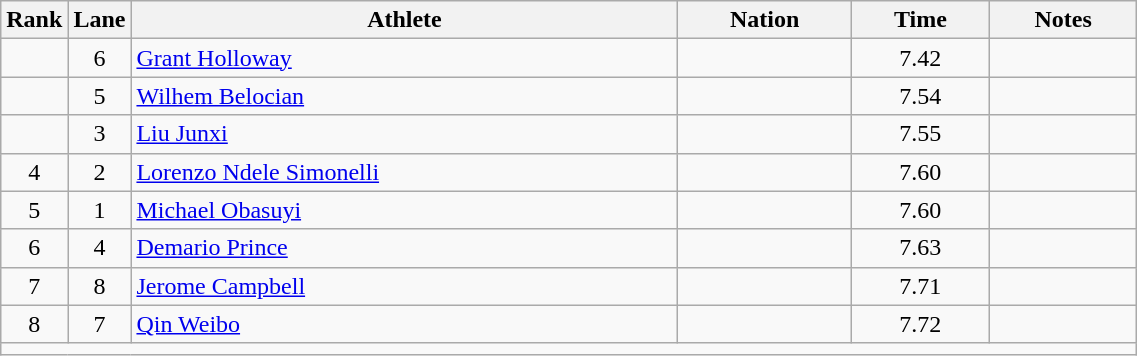<table class="wikitable sortable" style="text-align:center;width: 60%;">
<tr>
<th scope="col" style="width: 10px;">Rank</th>
<th scope="col" style="width: 10px;">Lane</th>
<th scope="col">Athlete</th>
<th scope="col">Nation</th>
<th scope="col">Time</th>
<th scope="col">Notes</th>
</tr>
<tr>
<td></td>
<td>6</td>
<td align=left><a href='#'>Grant Holloway</a></td>
<td align=left></td>
<td>7.42</td>
<td></td>
</tr>
<tr>
<td></td>
<td>5</td>
<td align=left><a href='#'>Wilhem Belocian</a></td>
<td align=left></td>
<td>7.54</td>
<td></td>
</tr>
<tr>
<td></td>
<td>3</td>
<td align=left><a href='#'>Liu Junxi</a></td>
<td align=left></td>
<td>7.55</td>
<td></td>
</tr>
<tr>
<td>4</td>
<td>2</td>
<td align=left><a href='#'>Lorenzo Ndele Simonelli</a></td>
<td align=left></td>
<td>7.60</td>
<td></td>
</tr>
<tr>
<td>5</td>
<td>1</td>
<td align=left><a href='#'>Michael Obasuyi</a></td>
<td align=left></td>
<td>7.60</td>
<td></td>
</tr>
<tr>
<td>6</td>
<td>4</td>
<td align=left><a href='#'>Demario Prince</a></td>
<td align=left></td>
<td>7.63</td>
<td></td>
</tr>
<tr>
<td>7</td>
<td>8</td>
<td align=left><a href='#'>Jerome Campbell</a></td>
<td align=left></td>
<td>7.71</td>
<td></td>
</tr>
<tr>
<td>8</td>
<td>7</td>
<td align=left><a href='#'>Qin Weibo</a></td>
<td align=left></td>
<td>7.72</td>
<td></td>
</tr>
<tr class="sortbottom">
<td colspan="6"></td>
</tr>
</table>
